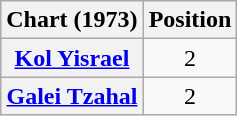<table class="wikitable sortable plainrowheaders" style="text-align:center">
<tr>
<th scope="col">Chart (1973)</th>
<th scope="col">Position</th>
</tr>
<tr>
<th scope="row"><a href='#'>Kol Yisrael</a></th>
<td>2</td>
</tr>
<tr>
<th scope="row"><a href='#'>Galei Tzahal</a></th>
<td>2</td>
</tr>
</table>
